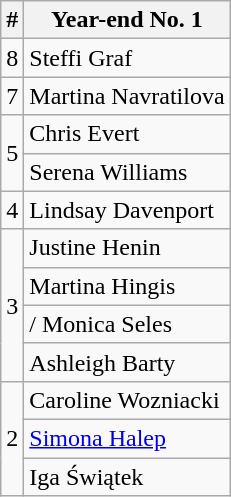<table class="wikitable">
<tr>
<th>#</th>
<th>Year-end No. 1</th>
</tr>
<tr>
<td>8</td>
<td> Steffi Graf</td>
</tr>
<tr>
<td>7</td>
<td> Martina Navratilova</td>
</tr>
<tr>
<td rowspan=2>5</td>
<td> Chris Evert</td>
</tr>
<tr>
<td> Serena Williams</td>
</tr>
<tr>
<td>4</td>
<td> Lindsay Davenport</td>
</tr>
<tr>
<td rowspan="4">3</td>
<td> Justine Henin</td>
</tr>
<tr>
<td> Martina Hingis</td>
</tr>
<tr>
<td>/ Monica Seles</td>
</tr>
<tr>
<td> Ashleigh Barty</td>
</tr>
<tr>
<td rowspan="3">2</td>
<td> Caroline Wozniacki</td>
</tr>
<tr>
<td> <a href='#'>Simona Halep</a></td>
</tr>
<tr>
<td> Iga Świątek</td>
</tr>
</table>
